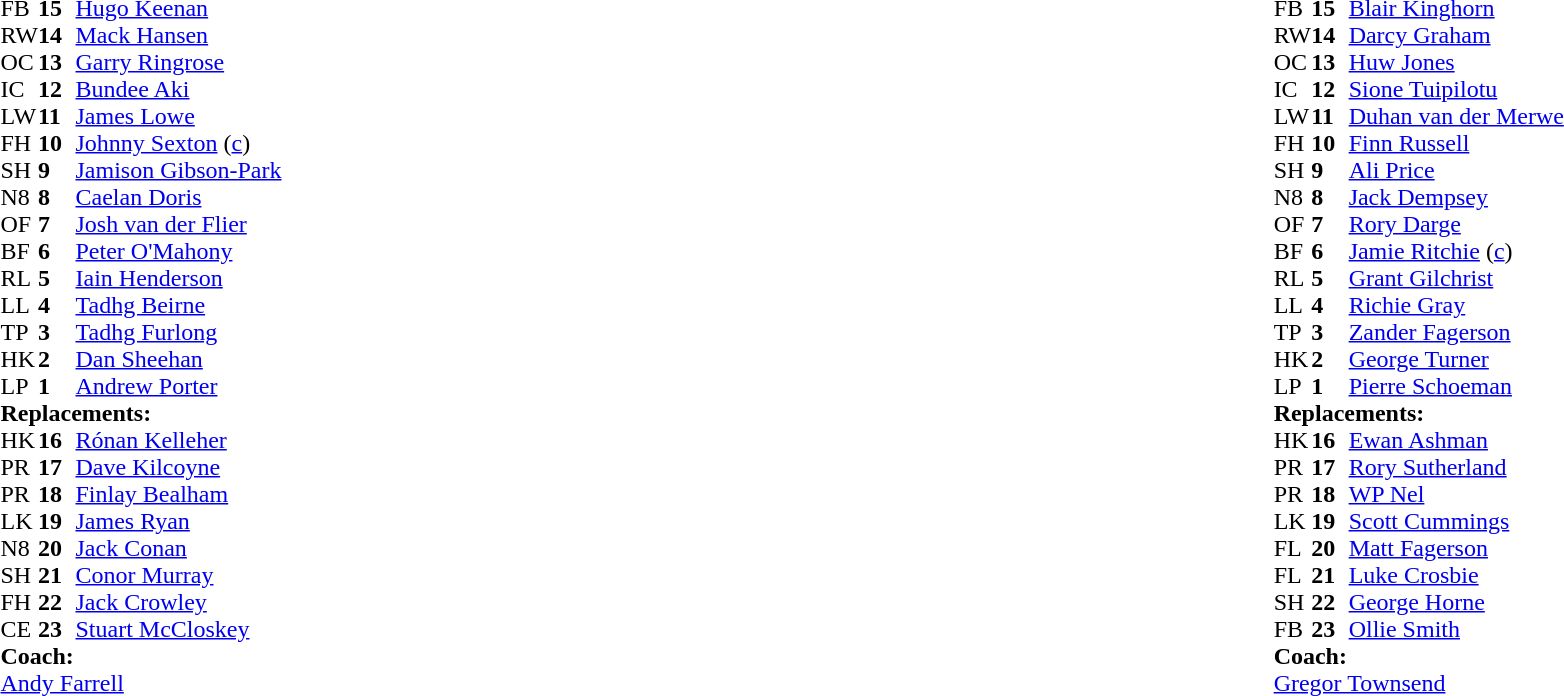<table style="width:100%;">
<tr>
<td style="vertical-align:top; width:50%;"><br><table style="font-size: 100%" cellspacing="0" cellpadding="0">
<tr>
<th width="25"></th>
<th width="25"></th>
</tr>
<tr>
<td>FB</td>
<td><strong>15</strong></td>
<td><a href='#'>Hugo Keenan</a></td>
</tr>
<tr>
<td>RW</td>
<td><strong>14</strong></td>
<td><a href='#'>Mack Hansen</a></td>
<td></td>
<td colspan=2></td>
<td></td>
</tr>
<tr>
<td>OC</td>
<td><strong>13</strong></td>
<td><a href='#'>Garry Ringrose</a></td>
</tr>
<tr>
<td>IC</td>
<td><strong>12</strong></td>
<td><a href='#'>Bundee Aki</a></td>
</tr>
<tr>
<td>LW</td>
<td><strong>11</strong></td>
<td><a href='#'>James Lowe</a></td>
<td></td>
<td></td>
</tr>
<tr>
<td>FH</td>
<td><strong>10</strong></td>
<td><a href='#'>Johnny Sexton</a> (<a href='#'>c</a>)</td>
<td></td>
<td></td>
</tr>
<tr>
<td>SH</td>
<td><strong>9</strong></td>
<td><a href='#'>Jamison Gibson-Park</a></td>
</tr>
<tr>
<td>N8</td>
<td><strong>8</strong></td>
<td><a href='#'>Caelan Doris</a></td>
</tr>
<tr>
<td>OF</td>
<td><strong>7</strong></td>
<td><a href='#'>Josh van der Flier</a></td>
</tr>
<tr>
<td>BF</td>
<td><strong>6</strong></td>
<td><a href='#'>Peter O'Mahony</a></td>
<td></td>
<td></td>
</tr>
<tr>
<td>RL</td>
<td><strong>5</strong></td>
<td><a href='#'>Iain Henderson</a></td>
</tr>
<tr>
<td>LL</td>
<td><strong>4</strong></td>
<td><a href='#'>Tadhg Beirne</a></td>
<td></td>
<td></td>
</tr>
<tr>
<td>TP</td>
<td><strong>3</strong></td>
<td><a href='#'>Tadhg Furlong</a></td>
<td></td>
<td></td>
</tr>
<tr>
<td>HK</td>
<td><strong>2</strong></td>
<td><a href='#'>Dan Sheehan</a></td>
<td></td>
<td></td>
</tr>
<tr>
<td>LP</td>
<td><strong>1</strong></td>
<td><a href='#'>Andrew Porter</a></td>
<td></td>
<td></td>
</tr>
<tr>
<td colspan="3"><strong>Replacements:</strong></td>
</tr>
<tr>
<td>HK</td>
<td><strong>16</strong></td>
<td><a href='#'>Rónan Kelleher</a></td>
<td></td>
<td></td>
</tr>
<tr>
<td>PR</td>
<td><strong>17</strong></td>
<td><a href='#'>Dave Kilcoyne</a></td>
<td></td>
<td></td>
</tr>
<tr>
<td>PR</td>
<td><strong>18</strong></td>
<td><a href='#'>Finlay Bealham</a></td>
<td></td>
<td></td>
</tr>
<tr>
<td>LK</td>
<td><strong>19</strong></td>
<td><a href='#'>James Ryan</a></td>
<td></td>
<td></td>
</tr>
<tr>
<td>N8</td>
<td><strong>20</strong></td>
<td><a href='#'>Jack Conan</a></td>
<td></td>
<td></td>
</tr>
<tr>
<td>SH</td>
<td><strong>21</strong></td>
<td><a href='#'>Conor Murray</a></td>
<td></td>
<td></td>
</tr>
<tr>
<td>FH</td>
<td><strong>22</strong></td>
<td><a href='#'>Jack Crowley</a></td>
<td></td>
<td></td>
</tr>
<tr>
<td>CE</td>
<td><strong>23</strong></td>
<td><a href='#'>Stuart McCloskey</a></td>
<td></td>
<td></td>
<td></td>
<td></td>
</tr>
<tr>
<td colspan="3"><strong>Coach:</strong></td>
</tr>
<tr>
<td colspan="3"> <a href='#'>Andy Farrell</a></td>
</tr>
</table>
</td>
<td style="vertical-align:top"></td>
<td style="vertical-align:top;width:50%"><br><table cellspacing="0" cellpadding="0" style="font-size:100%; margin:auto;">
<tr>
<th width="25"></th>
<th width="25"></th>
</tr>
<tr>
<td>FB</td>
<td><strong>15</strong></td>
<td><a href='#'>Blair Kinghorn</a></td>
<td></td>
<td></td>
</tr>
<tr>
<td>RW</td>
<td><strong>14</strong></td>
<td><a href='#'>Darcy Graham</a></td>
<td></td>
<td></td>
</tr>
<tr>
<td>OC</td>
<td><strong>13</strong></td>
<td><a href='#'>Huw Jones</a></td>
</tr>
<tr>
<td>IC</td>
<td><strong>12</strong></td>
<td><a href='#'>Sione Tuipilotu</a></td>
</tr>
<tr>
<td>LW</td>
<td><strong>11</strong></td>
<td><a href='#'>Duhan van der Merwe</a></td>
</tr>
<tr>
<td>FH</td>
<td><strong>10</strong></td>
<td><a href='#'>Finn Russell</a></td>
</tr>
<tr>
<td>SH</td>
<td><strong>9</strong></td>
<td><a href='#'>Ali Price</a></td>
</tr>
<tr>
<td>N8</td>
<td><strong>8</strong></td>
<td><a href='#'>Jack Dempsey</a></td>
</tr>
<tr>
<td>OF</td>
<td><strong>7</strong></td>
<td><a href='#'>Rory Darge</a></td>
<td></td>
<td></td>
</tr>
<tr>
<td>BF</td>
<td><strong>6</strong></td>
<td><a href='#'>Jamie Ritchie</a> (<a href='#'>c</a>)</td>
<td></td>
<td></td>
</tr>
<tr>
<td>RL</td>
<td><strong>5</strong></td>
<td><a href='#'>Grant Gilchrist</a></td>
<td></td>
<td></td>
</tr>
<tr>
<td>LL</td>
<td><strong>4</strong></td>
<td><a href='#'>Richie Gray</a></td>
</tr>
<tr>
<td>TP</td>
<td><strong>3</strong></td>
<td><a href='#'>Zander Fagerson</a></td>
<td></td>
<td></td>
</tr>
<tr>
<td>HK</td>
<td><strong>2</strong></td>
<td><a href='#'>George Turner</a></td>
<td></td>
<td></td>
</tr>
<tr>
<td>LP</td>
<td><strong>1</strong></td>
<td><a href='#'>Pierre Schoeman</a></td>
<td></td>
<td></td>
</tr>
<tr>
<td colspan="3"><strong>Replacements:</strong></td>
</tr>
<tr>
<td>HK</td>
<td><strong>16</strong></td>
<td><a href='#'>Ewan Ashman</a></td>
<td></td>
<td></td>
</tr>
<tr>
<td>PR</td>
<td><strong>17</strong></td>
<td><a href='#'>Rory Sutherland</a></td>
<td></td>
<td></td>
</tr>
<tr>
<td>PR</td>
<td><strong>18</strong></td>
<td><a href='#'>WP Nel</a></td>
<td></td>
<td></td>
</tr>
<tr>
<td>LK</td>
<td><strong>19</strong></td>
<td><a href='#'>Scott Cummings</a></td>
<td></td>
<td></td>
</tr>
<tr>
<td>FL</td>
<td><strong>20</strong></td>
<td><a href='#'>Matt Fagerson</a></td>
<td></td>
<td></td>
</tr>
<tr>
<td>FL</td>
<td><strong>21</strong></td>
<td><a href='#'>Luke Crosbie</a></td>
<td></td>
<td></td>
</tr>
<tr>
<td>SH</td>
<td><strong>22</strong></td>
<td><a href='#'>George Horne</a></td>
<td></td>
<td></td>
</tr>
<tr>
<td>FB</td>
<td><strong>23</strong></td>
<td><a href='#'>Ollie Smith</a></td>
<td></td>
<td></td>
</tr>
<tr>
<td colspan="3"><strong>Coach:</strong></td>
</tr>
<tr>
<td colspan="3"> <a href='#'>Gregor Townsend</a></td>
</tr>
</table>
</td>
</tr>
</table>
